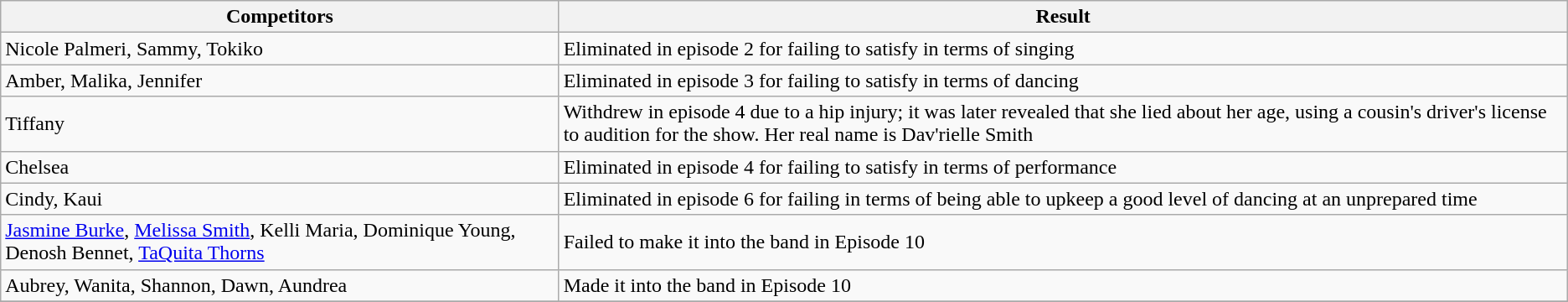<table class="wikitable">
<tr>
<th>Competitors</th>
<th>Result</th>
</tr>
<tr>
<td>Nicole Palmeri, Sammy, Tokiko</td>
<td>Eliminated in episode 2 for failing to satisfy in terms of singing</td>
</tr>
<tr>
<td>Amber, Malika, Jennifer</td>
<td>Eliminated in episode 3 for failing to satisfy in terms of dancing</td>
</tr>
<tr>
<td>Tiffany</td>
<td>Withdrew in episode 4 due to a hip injury; it was later revealed that she lied about her age, using a cousin's driver's license to audition for the show. Her real name is Dav'rielle Smith</td>
</tr>
<tr>
<td>Chelsea</td>
<td>Eliminated in episode 4 for failing to satisfy in terms of performance</td>
</tr>
<tr>
<td>Cindy, Kaui</td>
<td>Eliminated in episode 6 for failing in terms of being able to upkeep a good level of dancing at an unprepared time</td>
</tr>
<tr>
<td><a href='#'>Jasmine Burke</a>, <a href='#'>Melissa Smith</a>, Kelli Maria, Dominique Young, Denosh Bennet, <a href='#'>TaQuita Thorns</a></td>
<td>Failed to make it into the band in Episode 10</td>
</tr>
<tr>
<td>Aubrey, Wanita, Shannon, Dawn, Aundrea</td>
<td>Made it into the band in Episode 10</td>
</tr>
<tr>
</tr>
</table>
